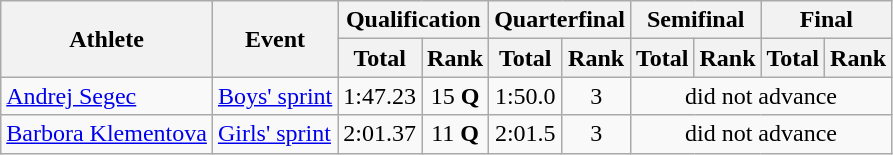<table class="wikitable">
<tr>
<th rowspan="2">Athlete</th>
<th rowspan="2">Event</th>
<th colspan="2">Qualification</th>
<th colspan="2">Quarterfinal</th>
<th colspan="2">Semifinal</th>
<th colspan="2">Final</th>
</tr>
<tr>
<th>Total</th>
<th>Rank</th>
<th>Total</th>
<th>Rank</th>
<th>Total</th>
<th>Rank</th>
<th>Total</th>
<th>Rank</th>
</tr>
<tr>
<td><a href='#'>Andrej Segec</a></td>
<td><a href='#'>Boys' sprint</a></td>
<td align="center">1:47.23</td>
<td align="center">15 <strong>Q</strong></td>
<td align="center">1:50.0</td>
<td align="center">3</td>
<td align="center" colspan=4>did not advance</td>
</tr>
<tr>
<td><a href='#'>Barbora Klementova</a></td>
<td><a href='#'>Girls' sprint</a></td>
<td align="center">2:01.37</td>
<td align="center">11 <strong>Q</strong></td>
<td align="center">2:01.5</td>
<td align="center">3</td>
<td align="center" colspan=4>did not advance</td>
</tr>
</table>
